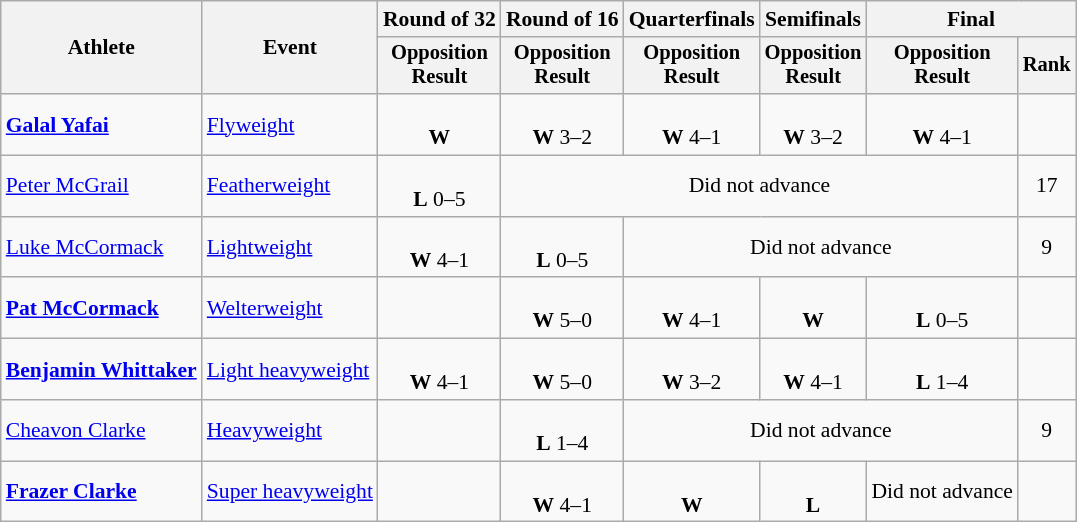<table class=wikitable style=font-size:90%;text-align:center>
<tr>
<th rowspan=2>Athlete</th>
<th rowspan=2>Event</th>
<th>Round of 32</th>
<th>Round of 16</th>
<th>Quarterfinals</th>
<th>Semifinals</th>
<th colspan=2>Final</th>
</tr>
<tr style=font-size:95%>
<th>Opposition<br>Result</th>
<th>Opposition<br>Result</th>
<th>Opposition<br>Result</th>
<th>Opposition<br>Result</th>
<th>Opposition<br>Result</th>
<th>Rank</th>
</tr>
<tr>
<td align=left><strong><a href='#'>Galal Yafai</a></strong></td>
<td align=left><a href='#'>Flyweight</a></td>
<td><br><strong>W</strong> </td>
<td><br><strong>W</strong> 3–2</td>
<td><br><strong>W</strong> 4–1</td>
<td><br><strong>W</strong> 3–2</td>
<td><br><strong>W</strong> 4–1</td>
<td></td>
</tr>
<tr>
<td align=left><a href='#'>Peter McGrail</a></td>
<td align=left><a href='#'>Featherweight</a></td>
<td><br><strong>L</strong> 0–5</td>
<td colspan=4>Did not advance</td>
<td>17</td>
</tr>
<tr>
<td align=left><a href='#'>Luke McCormack</a></td>
<td align=left><a href='#'>Lightweight</a></td>
<td><br><strong>W</strong> 4–1</td>
<td><br><strong>L</strong> 0–5</td>
<td colspan=3>Did not advance</td>
<td>9</td>
</tr>
<tr>
<td align=left><strong><a href='#'>Pat McCormack</a></strong></td>
<td align=left><a href='#'>Welterweight</a></td>
<td></td>
<td><br><strong>W</strong> 5–0</td>
<td><br><strong>W</strong> 4–1</td>
<td><br><strong>W</strong> </td>
<td><br><strong>L</strong> 0–5</td>
<td></td>
</tr>
<tr>
<td align=left><strong><a href='#'>Benjamin Whittaker</a></strong></td>
<td align=left><a href='#'>Light heavyweight</a></td>
<td><br><strong>W</strong> 4–1</td>
<td><br><strong>W</strong> 5–0</td>
<td><br><strong>W</strong> 3–2</td>
<td><br><strong>W</strong> 4–1</td>
<td><br><strong>L</strong> 1–4</td>
<td></td>
</tr>
<tr>
<td align=left><a href='#'>Cheavon Clarke</a></td>
<td align=left><a href='#'>Heavyweight</a></td>
<td></td>
<td><br><strong>L</strong> 1–4</td>
<td colspan=3>Did not advance</td>
<td>9</td>
</tr>
<tr>
<td align=left><strong><a href='#'>Frazer Clarke</a></strong></td>
<td align=left><a href='#'>Super heavyweight</a></td>
<td></td>
<td><br><strong>W</strong> 4–1</td>
<td><br><strong>W</strong> </td>
<td><br><strong>L</strong> </td>
<td>Did not advance</td>
<td></td>
</tr>
</table>
